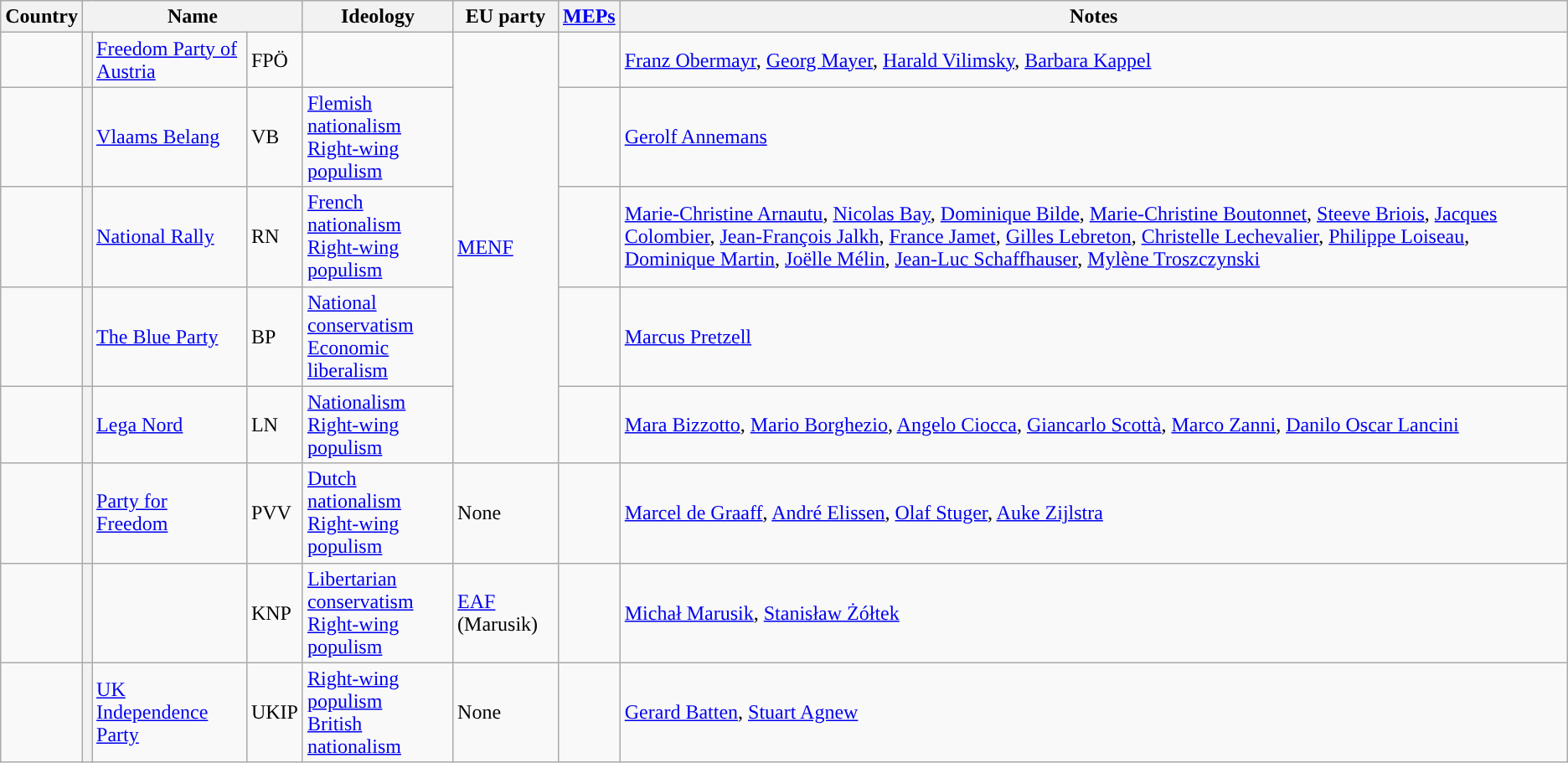<table class="wikitable">
<tr>
<th>Country</th>
<th colspan="3">Name</th>
<th>Ideology</th>
<th>EU party</th>
<th><a href='#'>MEPs</a></th>
<th>Notes</th>
</tr>
<tr>
<td></td>
<th style="background:"></th>
<td><a href='#'>Freedom Party of Austria</a></td>
<td>FPÖ</td>
<td></td>
<td rowspan="5"><a href='#'>MENF</a></td>
<td></td>
<td><a href='#'>Franz Obermayr</a>, <a href='#'>Georg Mayer</a>, <a href='#'>Harald Vilimsky</a>, <a href='#'>Barbara Kappel</a></td>
</tr>
<tr>
<td></td>
<th style="background:"></th>
<td><a href='#'>Vlaams Belang</a></td>
<td>VB</td>
<td><a href='#'>Flemish nationalism</a><br><a href='#'>Right-wing populism</a></td>
<td></td>
<td><a href='#'>Gerolf Annemans</a></td>
</tr>
<tr>
<td></td>
<th style="background:"></th>
<td><a href='#'>National Rally</a></td>
<td>RN</td>
<td><a href='#'>French nationalism</a><br><a href='#'>Right-wing populism</a></td>
<td></td>
<td><a href='#'>Marie-Christine Arnautu</a>, <a href='#'>Nicolas Bay</a>, <a href='#'>Dominique Bilde</a>, <a href='#'>Marie-Christine Boutonnet</a>, <a href='#'>Steeve Briois</a>, <a href='#'>Jacques Colombier</a>, <a href='#'>Jean-François Jalkh</a>, <a href='#'>France Jamet</a>, <a href='#'>Gilles Lebreton</a>, <a href='#'>Christelle Lechevalier</a>, <a href='#'>Philippe Loiseau</a>, <a href='#'>Dominique Martin</a>, <a href='#'>Joëlle Mélin</a>, <a href='#'>Jean-Luc Schaffhauser</a>, <a href='#'>Mylène Troszczynski</a></td>
</tr>
<tr>
<td></td>
<th style="background:"></th>
<td><a href='#'>The Blue Party</a></td>
<td>BP</td>
<td><a href='#'>National conservatism</a><br><a href='#'>Economic liberalism</a></td>
<td></td>
<td><a href='#'>Marcus Pretzell</a></td>
</tr>
<tr>
<td></td>
<th style="background:"></th>
<td><a href='#'>Lega Nord</a></td>
<td>LN</td>
<td><a href='#'>Nationalism</a><br><a href='#'>Right-wing populism</a></td>
<td></td>
<td><a href='#'>Mara Bizzotto</a>, <a href='#'>Mario Borghezio</a>, <a href='#'>Angelo Ciocca</a>, <a href='#'>Giancarlo Scottà</a>, <a href='#'>Marco Zanni</a>, <a href='#'>Danilo Oscar Lancini</a></td>
</tr>
<tr>
<td></td>
<th style="background:"></th>
<td><a href='#'>Party for Freedom</a></td>
<td>PVV</td>
<td><a href='#'>Dutch nationalism</a><br><a href='#'>Right-wing populism</a></td>
<td>None</td>
<td></td>
<td><a href='#'>Marcel de Graaff</a>, <a href='#'>André Elissen</a>, <a href='#'>Olaf Stuger</a>, <a href='#'>Auke Zijlstra</a></td>
</tr>
<tr>
<td></td>
<th style="background:"></th>
<td></td>
<td>KNP</td>
<td><a href='#'>Libertarian conservatism</a><br><a href='#'>Right-wing populism</a></td>
<td><a href='#'>EAF</a> (Marusik)</td>
<td></td>
<td><a href='#'>Michał Marusik</a>, <a href='#'>Stanisław Żółtek</a></td>
</tr>
<tr>
<td></td>
<th style="background:"></th>
<td><a href='#'>UK Independence Party</a></td>
<td>UKIP</td>
<td><a href='#'>Right-wing populism</a><br><a href='#'>British nationalism</a></td>
<td>None</td>
<td></td>
<td><a href='#'>Gerard Batten</a>, <a href='#'>Stuart Agnew</a></td>
</tr>
</table>
